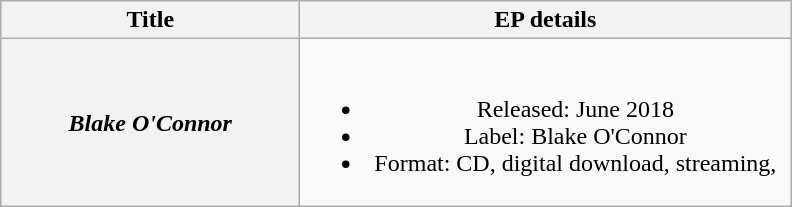<table class="wikitable plainrowheaders" style="text-align:center;" border="1">
<tr>
<th scope="col" rowspan="1" style="width:12em;">Title</th>
<th scope="col" rowspan="1" style="width:20em;">EP details</th>
</tr>
<tr>
<th scope="row"><em>Blake O'Connor</em></th>
<td><br><ul><li>Released: June 2018</li><li>Label: Blake O'Connor</li><li>Format: CD, digital download, streaming,</li></ul></td>
</tr>
</table>
